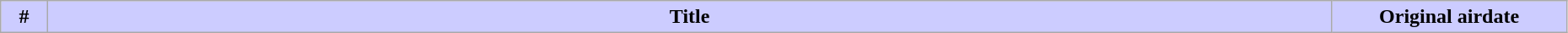<table class = "wikitable" width = "98%">
<tr>
<th style="background: #CCF" width="3%">#</th>
<th style="background: #CCF">Title</th>
<th style="background: #CCF" width="15%">Original airdate<br>

















































</th>
</tr>
</table>
